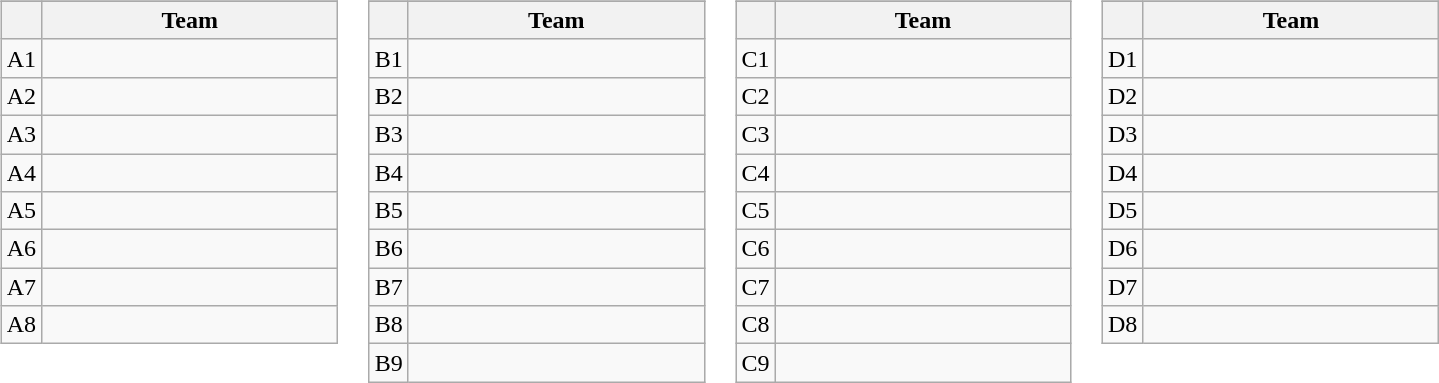<table>
<tr valign=top>
<td><br><table class="wikitable">
<tr>
</tr>
<tr>
<th></th>
<th width=190>Team</th>
</tr>
<tr>
<td align=center>A1</td>
<td></td>
</tr>
<tr>
<td align=center>A2</td>
<td></td>
</tr>
<tr>
<td align=center>A3</td>
<td></td>
</tr>
<tr>
<td align=center>A4</td>
<td></td>
</tr>
<tr>
<td align=center>A5</td>
<td></td>
</tr>
<tr>
<td align=center>A6</td>
<td></td>
</tr>
<tr>
<td align=center>A7</td>
<td></td>
</tr>
<tr>
<td align=center>A8</td>
<td></td>
</tr>
</table>
</td>
<td><br><table class="wikitable">
<tr>
</tr>
<tr>
<th></th>
<th width=190>Team</th>
</tr>
<tr>
<td align=center>B1</td>
<td></td>
</tr>
<tr>
<td align=center>B2</td>
<td></td>
</tr>
<tr>
<td align=center>B3</td>
<td></td>
</tr>
<tr>
<td align=center>B4</td>
<td></td>
</tr>
<tr>
<td align=center>B5</td>
<td></td>
</tr>
<tr>
<td align=center>B6</td>
<td></td>
</tr>
<tr>
<td align=center>B7</td>
<td></td>
</tr>
<tr>
<td align=center>B8</td>
<td></td>
</tr>
<tr>
<td align=center>B9</td>
<td></td>
</tr>
</table>
</td>
<td><br><table class="wikitable">
<tr>
</tr>
<tr>
<th></th>
<th width=190>Team</th>
</tr>
<tr>
<td align=center>C1</td>
<td></td>
</tr>
<tr>
<td align=center>C2</td>
<td></td>
</tr>
<tr>
<td align=center>C3</td>
<td></td>
</tr>
<tr>
<td align=center>C4</td>
<td></td>
</tr>
<tr>
<td align=center>C5</td>
<td></td>
</tr>
<tr>
<td align=center>C6</td>
<td></td>
</tr>
<tr>
<td align=center>C7</td>
<td></td>
</tr>
<tr>
<td align=center>C8</td>
<td></td>
</tr>
<tr>
<td align=center>C9</td>
<td></td>
</tr>
</table>
</td>
<td><br><table class="wikitable">
<tr>
</tr>
<tr>
<th></th>
<th width=190>Team</th>
</tr>
<tr>
<td align=center>D1</td>
<td></td>
</tr>
<tr>
<td align=center>D2</td>
<td></td>
</tr>
<tr>
<td align=center>D3</td>
<td></td>
</tr>
<tr>
<td align=center>D4</td>
<td></td>
</tr>
<tr>
<td align=center>D5</td>
<td></td>
</tr>
<tr>
<td align=center>D6</td>
<td></td>
</tr>
<tr>
<td align=center>D7</td>
<td></td>
</tr>
<tr>
<td align=center>D8</td>
<td></td>
</tr>
</table>
</td>
</tr>
</table>
